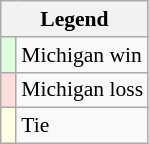<table class="wikitable" style="font-size:90%">
<tr>
<th colspan="2">Legend</th>
</tr>
<tr>
<td bgcolor="#DDFFDD"> </td>
<td>Michigan win</td>
</tr>
<tr>
<td bgcolor="#FFDDDD"> </td>
<td>Michigan loss</td>
</tr>
<tr>
<td bgcolor="#FFFFE6"> </td>
<td>Tie</td>
</tr>
</table>
